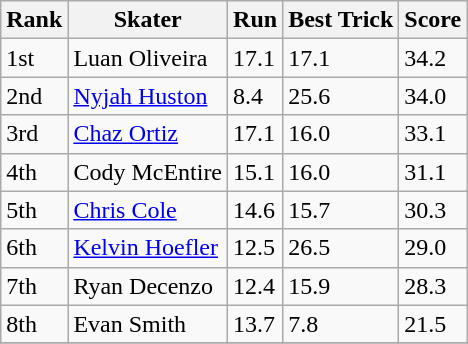<table class="wikitable">
<tr>
<th>Rank</th>
<th>Skater</th>
<th>Run</th>
<th>Best Trick</th>
<th>Score</th>
</tr>
<tr>
<td>1st</td>
<td>Luan Oliveira</td>
<td>17.1</td>
<td>17.1</td>
<td>34.2</td>
</tr>
<tr>
<td>2nd</td>
<td><a href='#'>Nyjah Huston</a></td>
<td>8.4</td>
<td>25.6</td>
<td>34.0</td>
</tr>
<tr>
<td>3rd</td>
<td><a href='#'>Chaz Ortiz</a></td>
<td>17.1</td>
<td>16.0</td>
<td>33.1</td>
</tr>
<tr>
<td>4th</td>
<td>Cody McEntire</td>
<td>15.1</td>
<td>16.0</td>
<td>31.1</td>
</tr>
<tr>
<td>5th</td>
<td><a href='#'>Chris Cole</a></td>
<td>14.6</td>
<td>15.7</td>
<td>30.3</td>
</tr>
<tr>
<td>6th</td>
<td><a href='#'>Kelvin Hoefler</a></td>
<td>12.5</td>
<td>26.5</td>
<td>29.0</td>
</tr>
<tr>
<td>7th</td>
<td>Ryan Decenzo</td>
<td>12.4</td>
<td>15.9</td>
<td>28.3</td>
</tr>
<tr>
<td>8th</td>
<td>Evan Smith</td>
<td>13.7</td>
<td>7.8</td>
<td>21.5</td>
</tr>
<tr>
</tr>
</table>
